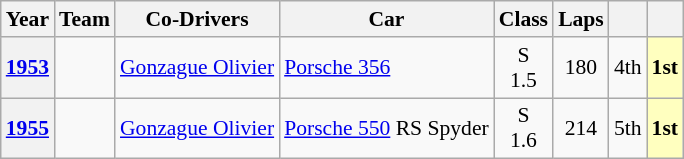<table class="wikitable" style="text-align:center; font-size:90%">
<tr>
<th>Year</th>
<th>Team</th>
<th>Co-Drivers</th>
<th>Car</th>
<th>Class</th>
<th>Laps</th>
<th></th>
<th></th>
</tr>
<tr>
<th><a href='#'>1953</a></th>
<td align=left></td>
<td align=left> <a href='#'>Gonzague Olivier</a></td>
<td align=left><a href='#'>Porsche 356</a></td>
<td>S<br>1.5</td>
<td>180</td>
<td>4th</td>
<td style="background:#ffffbf;"><strong>1st</strong></td>
</tr>
<tr>
<th><a href='#'>1955</a></th>
<td align=left></td>
<td align=left> <a href='#'>Gonzague Olivier</a></td>
<td align=left><a href='#'>Porsche 550</a> RS Spyder</td>
<td>S<br>1.6</td>
<td>214</td>
<td>5th</td>
<td style="background:#ffffbf;"><strong>1st</strong></td>
</tr>
</table>
